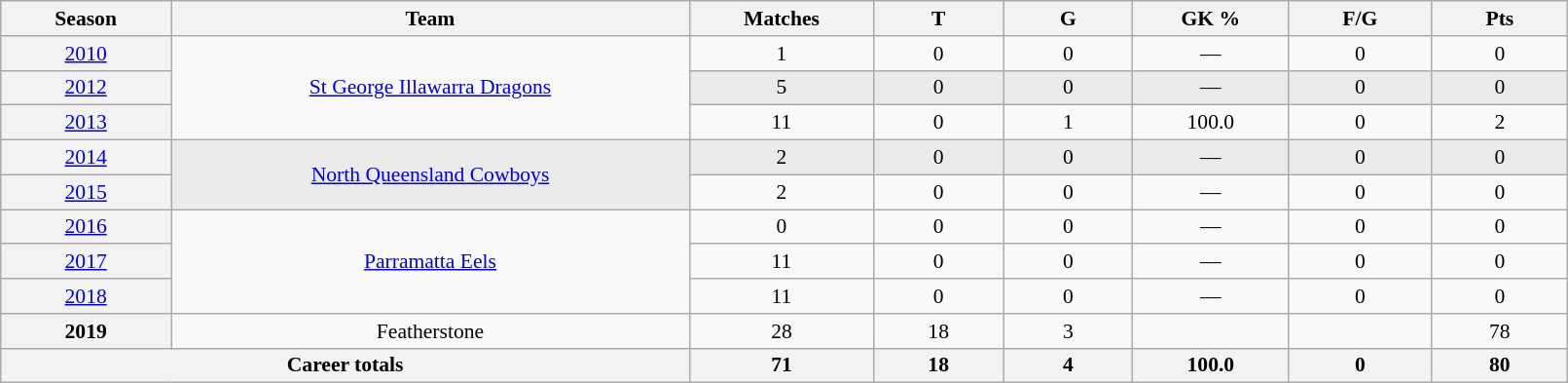<table class="wikitable sortable"  style="font-size:90%; text-align:center; width:85%;">
<tr>
<th width=2%>Season</th>
<th width=8%>Team</th>
<th width=2%>Matches</th>
<th width=2%>T</th>
<th width=2%>G</th>
<th width=2%>GK %</th>
<th width=2%>F/G</th>
<th width=2%>Pts</th>
</tr>
<tr>
<th scope="row" style="text-align:center; font-weight:normal"><a href='#'>2010</a></th>
<td rowspan="3" style="text-align:center;"><a href='#'>St George Illawarra Dragons</a></td>
<td>1</td>
<td>0</td>
<td>0</td>
<td>—</td>
<td>0</td>
<td>0</td>
</tr>
<tr style="background-color: #EAEAEA">
<th scope="row" style="text-align:center; font-weight:normal"><a href='#'>2012</a></th>
<td>5</td>
<td>0</td>
<td>0</td>
<td>—</td>
<td>0</td>
<td>0</td>
</tr>
<tr>
<th scope="row" style="text-align:center; font-weight:normal"><a href='#'>2013</a></th>
<td>11</td>
<td>0</td>
<td>1</td>
<td>100.0</td>
<td>0</td>
<td>2</td>
</tr>
<tr style="background-color: #EAEAEA">
<th scope="row" style="text-align:center; font-weight:normal"><a href='#'>2014</a></th>
<td rowspan="2" style="text-align:center;"><a href='#'>North Queensland Cowboys</a></td>
<td>2</td>
<td>0</td>
<td>0</td>
<td>—</td>
<td>0</td>
<td>0</td>
</tr>
<tr>
<th scope="row" style="text-align:center; font-weight:normal"><a href='#'>2015</a></th>
<td>2</td>
<td>0</td>
<td>0</td>
<td>—</td>
<td>0</td>
<td>0</td>
</tr>
<tr>
<th scope="row" style="text-align:center; font-weight:normal"><a href='#'>2016</a></th>
<td rowspan="3" style="text-align:center;"><a href='#'>Parramatta Eels</a></td>
<td>0</td>
<td>0</td>
<td>0</td>
<td>—</td>
<td>0</td>
<td>0</td>
</tr>
<tr>
<th scope="row" style="text-align:center; font-weight:normal"><a href='#'>2017</a></th>
<td>11</td>
<td>0</td>
<td>0</td>
<td>—</td>
<td>0</td>
<td>0</td>
</tr>
<tr>
<th scope="row" style="text-align:center; font-weight:normal"><a href='#'>2018</a></th>
<td>11</td>
<td>0</td>
<td>0</td>
<td>—</td>
<td>0</td>
<td>0</td>
</tr>
<tr>
<th>2019</th>
<td>Featherstone</td>
<td>28</td>
<td>18</td>
<td>3</td>
<td></td>
<td></td>
<td>78</td>
</tr>
<tr class="sortbottom">
<th colspan="2">Career totals</th>
<th>71</th>
<th>18</th>
<th>4</th>
<th>100.0</th>
<th>0</th>
<th>80</th>
</tr>
</table>
